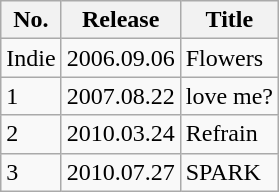<table class="wikitable">
<tr>
<th>No.</th>
<th>Release</th>
<th>Title</th>
</tr>
<tr>
<td>Indie</td>
<td>2006.09.06</td>
<td>Flowers</td>
</tr>
<tr>
<td>1</td>
<td>2007.08.22</td>
<td>love me?</td>
</tr>
<tr>
<td>2</td>
<td>2010.03.24</td>
<td>Refrain</td>
</tr>
<tr>
<td>3</td>
<td>2010.07.27</td>
<td>SPARK</td>
</tr>
</table>
